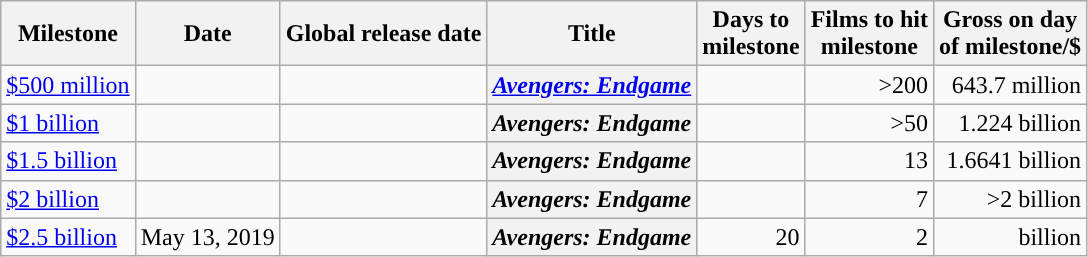<table class="wikitable">
<tr>
<th scope="col">Milestone</th>
<th scope="col">Date</th>
<th>Global release date</th>
<th scope="col">Title</th>
<th scope="col">Days to<br> milestone</th>
<th>Films to hit<br> milestone</th>
<th scope="col">Gross on day<br> of milestone/$</th>
</tr>
<tr>
<td><a href='#'>$500 million</a></td>
<td></td>
<td></td>
<th scope="row"><em><a href='#'>Avengers: Endgame</a></em></th>
<td style="text-align:right;"></td>
<td style="text-align:right;">>200</td>
<td style="text-align:right;">643.7 million</td>
</tr>
<tr>
<td><a href='#'>$1 billion</a></td>
<td></td>
<td></td>
<th scope="row"><em>Avengers: Endgame</em></th>
<td style="text-align:right;"></td>
<td style="text-align:right;">>50</td>
<td style="text-align:right;">1.224 billion</td>
</tr>
<tr>
<td><a href='#'>$1.5 billion</a></td>
<td></td>
<td></td>
<th scope="row"><em>Avengers: Endgame</em></th>
<td style="text-align:right;"></td>
<td style="text-align:right;">13</td>
<td style="text-align:right;">1.6641 billion</td>
</tr>
<tr>
<td><a href='#'>$2 billion</a></td>
<td></td>
<td></td>
<th scope="row"><em>Avengers: Endgame</em></th>
<td style="text-align:right;"></td>
<td style="text-align:right;">7</td>
<td style="text-align:right;">>2 billion</td>
</tr>
<tr>
<td><a href='#'>$2.5 billion</a></td>
<td>May 13, 2019</td>
<td></td>
<th scope="row"><em>Avengers: Endgame</em></th>
<td style="text-align:right;">20</td>
<td style="text-align:right;">2</td>
<td style="text-align:right;"> billion</td>
</tr>
</table>
